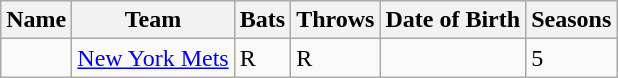<table class="wikitable sortable collapsible collapsed">
<tr>
<th>Name</th>
<th>Team</th>
<th>Bats</th>
<th>Throws</th>
<th>Date of Birth</th>
<th>Seasons</th>
</tr>
<tr>
<td></td>
<td><a href='#'>New York Mets</a></td>
<td>R</td>
<td>R</td>
<td></td>
<td>5</td>
</tr>
</table>
